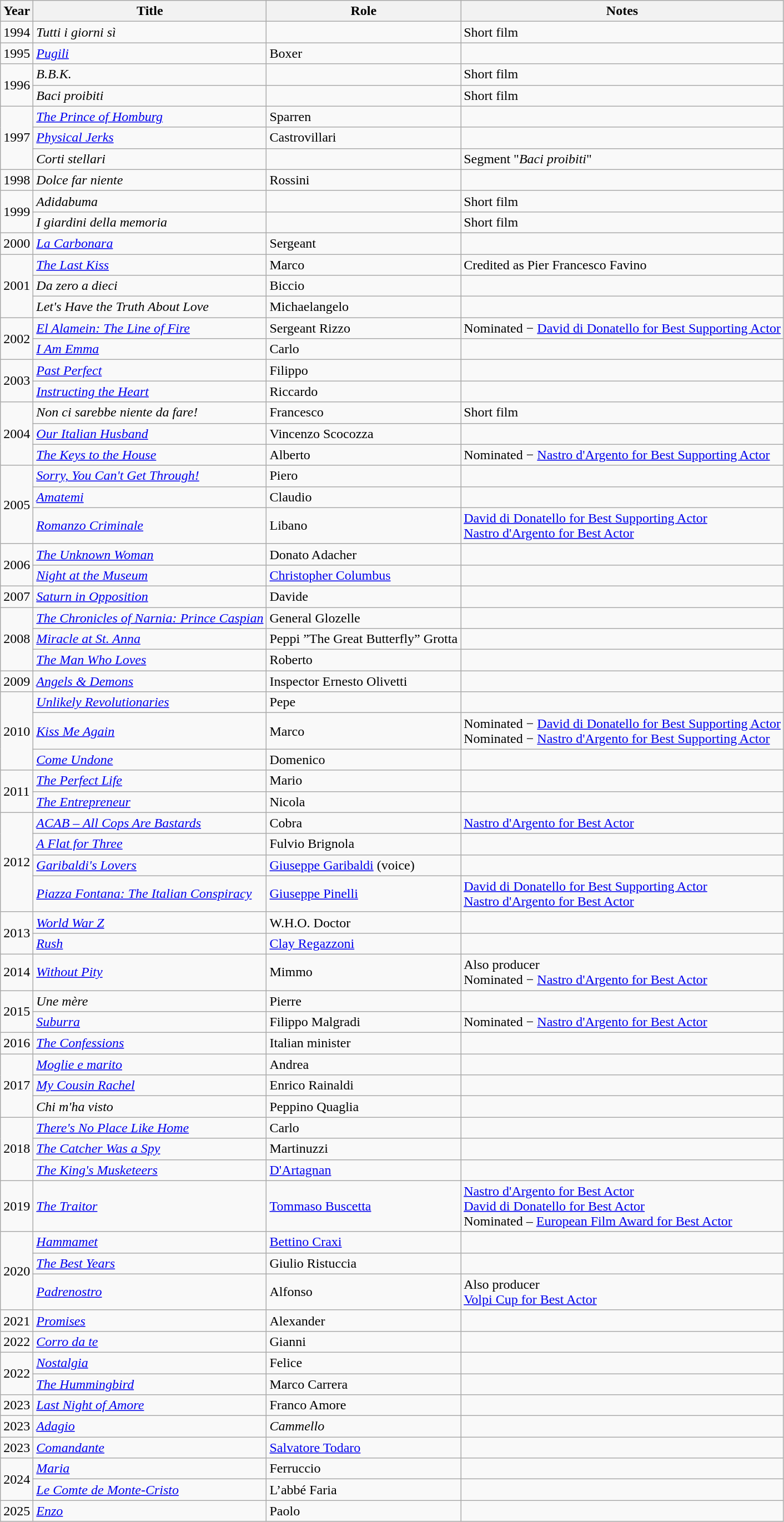<table class="wikitable plainrowheaders sortable"  style=font-size:100%>
<tr>
<th scope="col">Year</th>
<th scope="col">Title</th>
<th scope="col" class="unsortable">Role</th>
<th scope="col" class="unsortable">Notes</th>
</tr>
<tr>
<td>1994</td>
<td><em>Tutti i giorni sì</em></td>
<td></td>
<td>Short film</td>
</tr>
<tr>
<td>1995</td>
<td><em><a href='#'>Pugili</a></em></td>
<td>Boxer</td>
<td></td>
</tr>
<tr>
<td rowspan="2">1996</td>
<td><em>B.B.K.</em></td>
<td></td>
<td>Short film</td>
</tr>
<tr>
<td><em>Baci proibiti</em></td>
<td></td>
<td>Short film</td>
</tr>
<tr>
<td rowspan="3">1997</td>
<td><em><a href='#'>The Prince of Homburg</a></em></td>
<td>Sparren</td>
<td></td>
</tr>
<tr>
<td><em><a href='#'>Physical Jerks</a></em></td>
<td>Castrovillari</td>
<td></td>
</tr>
<tr>
<td><em>Corti stellari</em></td>
<td></td>
<td>Segment "<em>Baci proibiti</em>"</td>
</tr>
<tr>
<td>1998</td>
<td><em>Dolce far niente</em></td>
<td>Rossini</td>
<td></td>
</tr>
<tr>
<td rowspan="2">1999</td>
<td><em>Adidabuma</em></td>
<td></td>
<td>Short film</td>
</tr>
<tr>
<td><em>I giardini della memoria</em></td>
<td></td>
<td>Short film</td>
</tr>
<tr>
<td>2000</td>
<td><em><a href='#'>La Carbonara</a></em></td>
<td>Sergeant</td>
<td></td>
</tr>
<tr>
<td rowspan="3">2001</td>
<td><em><a href='#'>The Last Kiss</a></em></td>
<td>Marco</td>
<td>Credited as Pier Francesco Favino</td>
</tr>
<tr>
<td><em>Da zero a dieci</em></td>
<td>Biccio</td>
<td></td>
</tr>
<tr>
<td><em>Let's Have the Truth About Love</em></td>
<td>Michaelangelo</td>
<td></td>
</tr>
<tr>
<td rowspan="2">2002</td>
<td><em><a href='#'>El Alamein: The Line of Fire</a></em></td>
<td>Sergeant Rizzo</td>
<td>Nominated − <a href='#'>David di Donatello for Best Supporting Actor</a></td>
</tr>
<tr>
<td><em><a href='#'>I Am Emma</a></em></td>
<td>Carlo</td>
<td></td>
</tr>
<tr>
<td rowspan=2>2003</td>
<td><em><a href='#'>Past Perfect</a></em></td>
<td>Filippo</td>
<td></td>
</tr>
<tr>
<td><em><a href='#'>Instructing the Heart</a></em></td>
<td>Riccardo</td>
<td></td>
</tr>
<tr>
<td rowspan="3">2004</td>
<td><em>Non ci sarebbe niente da fare!</em></td>
<td>Francesco</td>
<td>Short film</td>
</tr>
<tr>
<td><em><a href='#'>Our Italian Husband</a></em></td>
<td>Vincenzo Scocozza</td>
<td></td>
</tr>
<tr>
<td><em><a href='#'>The Keys to the House</a></em></td>
<td>Alberto</td>
<td>Nominated − <a href='#'>Nastro d'Argento for Best Supporting Actor</a></td>
</tr>
<tr>
<td rowspan="3">2005</td>
<td><em><a href='#'>Sorry, You Can't Get Through!</a></em></td>
<td>Piero</td>
<td></td>
</tr>
<tr>
<td><em><a href='#'>Amatemi</a></em></td>
<td>Claudio</td>
<td></td>
</tr>
<tr>
<td><em><a href='#'>Romanzo Criminale</a></em></td>
<td>Libano</td>
<td><a href='#'>David di Donatello for Best Supporting Actor</a><br><a href='#'>Nastro d'Argento for Best Actor</a></td>
</tr>
<tr>
<td rowspan="2">2006</td>
<td><em><a href='#'>The Unknown Woman</a></em></td>
<td>Donato Adacher</td>
<td></td>
</tr>
<tr>
<td><em><a href='#'>Night at the Museum</a></em></td>
<td><a href='#'>Christopher Columbus</a></td>
<td></td>
</tr>
<tr>
<td>2007</td>
<td><em><a href='#'>Saturn in Opposition</a></em></td>
<td>Davide</td>
<td></td>
</tr>
<tr>
<td rowspan="3">2008</td>
<td><em><a href='#'>The Chronicles of Narnia: Prince Caspian</a></em></td>
<td>General Glozelle</td>
<td></td>
</tr>
<tr>
<td><em><a href='#'>Miracle at St. Anna</a></em></td>
<td>Peppi ”The Great Butterfly” Grotta</td>
<td></td>
</tr>
<tr>
<td><em><a href='#'>The Man Who Loves</a></em></td>
<td>Roberto</td>
<td></td>
</tr>
<tr>
<td>2009</td>
<td><em><a href='#'>Angels & Demons</a></em></td>
<td>Inspector Ernesto Olivetti</td>
<td></td>
</tr>
<tr>
<td rowspan="3">2010</td>
<td><em><a href='#'>Unlikely Revolutionaries</a></em></td>
<td>Pepe</td>
<td></td>
</tr>
<tr>
<td><em><a href='#'>Kiss Me Again</a></em></td>
<td>Marco</td>
<td>Nominated − <a href='#'>David di Donatello for Best Supporting Actor</a><br>Nominated − <a href='#'>Nastro d'Argento for Best Supporting Actor</a></td>
</tr>
<tr>
<td><em><a href='#'>Come Undone</a></em></td>
<td>Domenico</td>
<td></td>
</tr>
<tr>
<td rowspan="2">2011</td>
<td><em><a href='#'>The Perfect Life</a></em></td>
<td>Mario</td>
<td></td>
</tr>
<tr>
<td><em><a href='#'>The Entrepreneur</a></em></td>
<td>Nicola</td>
<td></td>
</tr>
<tr>
<td rowspan="4">2012</td>
<td><em><a href='#'>ACAB – All Cops Are Bastards</a></em></td>
<td>Cobra</td>
<td><a href='#'>Nastro d'Argento for Best Actor</a></td>
</tr>
<tr>
<td><em><a href='#'>A Flat for Three</a></em></td>
<td>Fulvio Brignola</td>
<td></td>
</tr>
<tr>
<td><em><a href='#'>Garibaldi's Lovers</a></em></td>
<td><a href='#'>Giuseppe Garibaldi</a> (voice)</td>
<td></td>
</tr>
<tr>
<td><em><a href='#'>Piazza Fontana: The Italian Conspiracy</a></em></td>
<td><a href='#'>Giuseppe Pinelli</a></td>
<td><a href='#'>David di Donatello for Best Supporting Actor</a><br><a href='#'>Nastro d'Argento for Best Actor</a></td>
</tr>
<tr>
<td rowspan="2">2013</td>
<td><em><a href='#'>World War Z</a></em></td>
<td>W.H.O. Doctor</td>
<td></td>
</tr>
<tr>
<td><em><a href='#'>Rush</a></em></td>
<td><a href='#'>Clay Regazzoni</a></td>
<td></td>
</tr>
<tr>
<td>2014</td>
<td><em><a href='#'>Without Pity</a></em></td>
<td>Mimmo</td>
<td>Also producer<br>Nominated − <a href='#'>Nastro d'Argento for Best Actor</a></td>
</tr>
<tr>
<td rowspan="2">2015</td>
<td><em>Une mère</em></td>
<td>Pierre</td>
<td></td>
</tr>
<tr>
<td><em><a href='#'>Suburra</a></em></td>
<td>Filippo Malgradi</td>
<td>Nominated − <a href='#'>Nastro d'Argento for Best Actor</a></td>
</tr>
<tr>
<td>2016</td>
<td><em><a href='#'>The Confessions</a></em></td>
<td>Italian minister</td>
<td></td>
</tr>
<tr>
<td rowspan="3">2017</td>
<td><em><a href='#'>Moglie e marito</a></em></td>
<td>Andrea</td>
<td></td>
</tr>
<tr>
<td><em><a href='#'>My Cousin Rachel</a></em></td>
<td>Enrico Rainaldi</td>
<td></td>
</tr>
<tr>
<td><em>Chi m'ha visto</em></td>
<td>Peppino Quaglia</td>
<td></td>
</tr>
<tr>
<td rowspan="3">2018</td>
<td><em><a href='#'>There's No Place Like Home</a></em></td>
<td>Carlo</td>
<td></td>
</tr>
<tr>
<td><em><a href='#'>The Catcher Was a Spy</a></em></td>
<td>Martinuzzi</td>
<td></td>
</tr>
<tr>
<td><em><a href='#'>The King's Musketeers</a></em></td>
<td><a href='#'>D'Artagnan</a></td>
<td></td>
</tr>
<tr>
<td>2019</td>
<td><em><a href='#'>The Traitor</a></em></td>
<td><a href='#'>Tommaso Buscetta</a></td>
<td><a href='#'>Nastro d'Argento for Best Actor</a><br><a href='#'>David di Donatello for Best Actor</a><br>Nominated – <a href='#'>European Film Award for Best Actor</a></td>
</tr>
<tr>
<td rowspan="3">2020</td>
<td><em><a href='#'>Hammamet</a></em></td>
<td><a href='#'>Bettino Craxi</a></td>
<td></td>
</tr>
<tr>
<td><em><a href='#'>The Best Years</a></em></td>
<td>Giulio Ristuccia</td>
<td></td>
</tr>
<tr>
<td><em><a href='#'>Padrenostro</a></em></td>
<td>Alfonso</td>
<td>Also producer<br><a href='#'>Volpi Cup for Best Actor</a></td>
</tr>
<tr>
<td>2021</td>
<td><em><a href='#'>Promises</a></em></td>
<td>Alexander</td>
<td></td>
</tr>
<tr>
<td>2022</td>
<td><em><a href='#'>Corro da te</a></em></td>
<td>Gianni</td>
<td></td>
</tr>
<tr>
<td rowspan="2">2022</td>
<td><em><a href='#'>Nostalgia</a></em></td>
<td>Felice</td>
<td></td>
</tr>
<tr>
<td><em><a href='#'>The Hummingbird</a></em></td>
<td>Marco Carrera</td>
<td></td>
</tr>
<tr>
<td>2023</td>
<td><em><a href='#'>Last Night of Amore</a></em></td>
<td>Franco Amore</td>
<td></td>
</tr>
<tr>
<td>2023</td>
<td><em><a href='#'>Adagio</a></em></td>
<td><em>Cammello</em></td>
<td></td>
</tr>
<tr>
<td>2023</td>
<td><em><a href='#'>Comandante</a></em></td>
<td><a href='#'>Salvatore Todaro</a></td>
<td></td>
</tr>
<tr>
<td rowspan="2">2024</td>
<td><em><a href='#'>Maria</a></em></td>
<td>Ferruccio</td>
<td></td>
</tr>
<tr>
<td><em><a href='#'>Le Comte de Monte-Cristo</a></em></td>
<td>L’abbé Faria</td>
<td></td>
</tr>
<tr>
<td>2025</td>
<td><em><a href='#'>Enzo</a></em></td>
<td>Paolo</td>
<td></td>
</tr>
</table>
